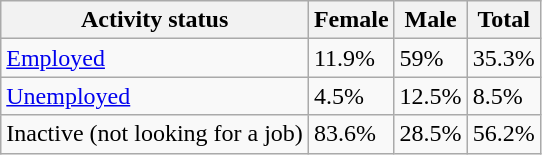<table class="wikitable">
<tr>
<th>Activity status</th>
<th>Female</th>
<th>Male</th>
<th>Total</th>
</tr>
<tr>
<td><a href='#'>Employed</a></td>
<td>11.9%</td>
<td>59%</td>
<td>35.3%</td>
</tr>
<tr>
<td><a href='#'>Unemployed</a></td>
<td>4.5%</td>
<td>12.5%</td>
<td>8.5%</td>
</tr>
<tr>
<td>Inactive (not looking for a job)</td>
<td>83.6%</td>
<td>28.5%</td>
<td>56.2%</td>
</tr>
</table>
